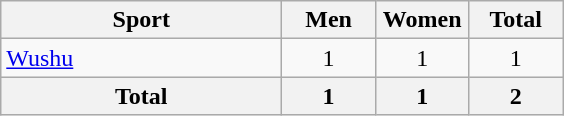<table class="wikitable sortable" style="text-align:center;">
<tr>
<th width=180>Sport</th>
<th width=55>Men</th>
<th width=55>Women</th>
<th width=55>Total</th>
</tr>
<tr>
<td align=left><a href='#'>Wushu</a></td>
<td>1</td>
<td>1</td>
<td>1</td>
</tr>
<tr>
<th>Total</th>
<th>1</th>
<th>1</th>
<th>2</th>
</tr>
</table>
